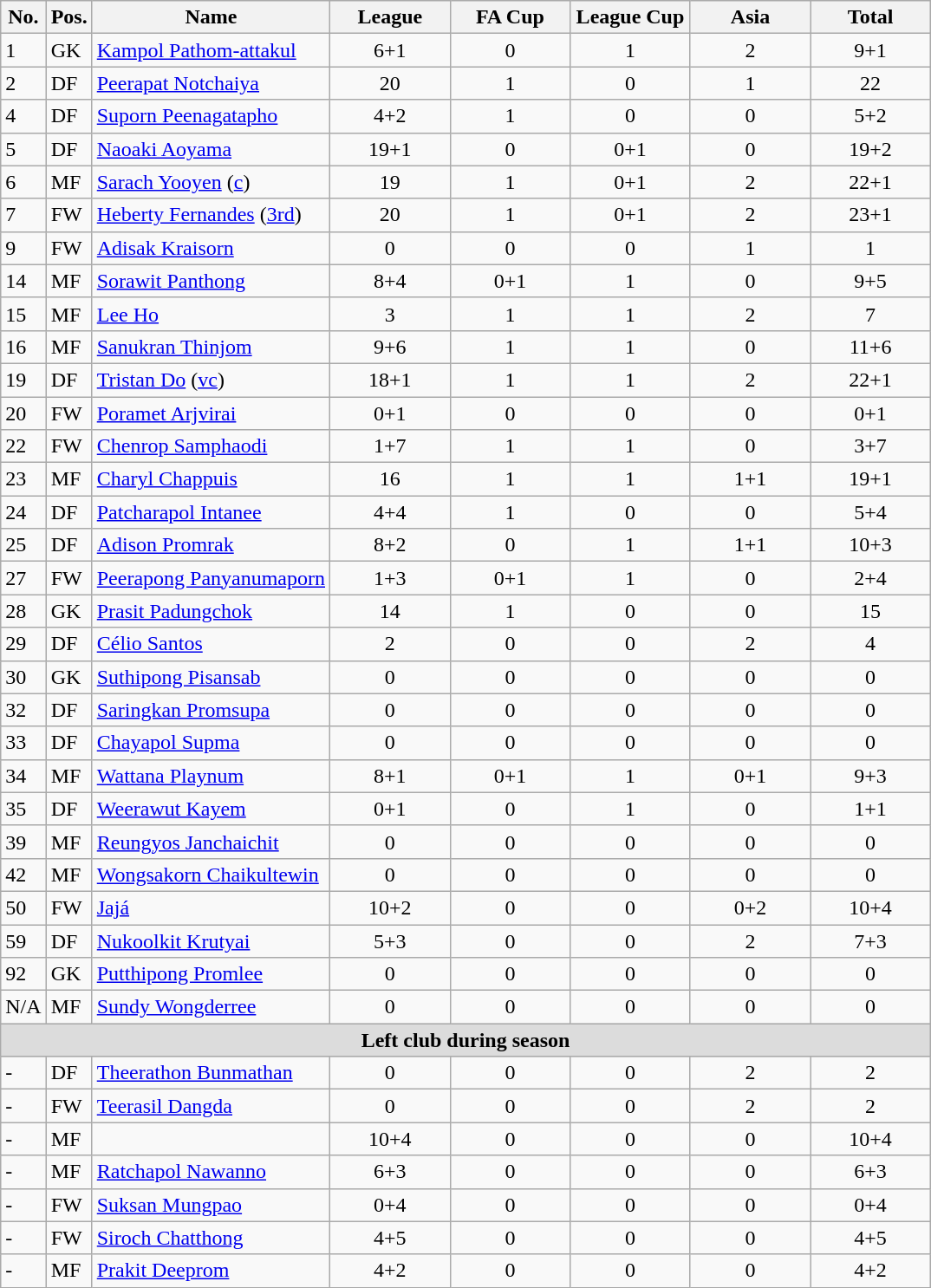<table class="wikitable" style="text-align:center">
<tr>
<th rowspan="1" valign="bottom">No.</th>
<th rowspan="1" valign="bottom">Pos.</th>
<th rowspan="1" valign="bottom">Name</th>
<th rowspan="1" width="85">League</th>
<th rowspan="1" width="85">FA Cup</th>
<th rowspan="1" width="85">League Cup</th>
<th rowspan="1" width="85">Asia</th>
<th rowspan="1" width="85">Total</th>
</tr>
<tr>
<td align="left">1</td>
<td align="left">GK</td>
<td align="left"> <a href='#'>Kampol Pathom-attakul</a></td>
<td>6+1</td>
<td>0</td>
<td>1</td>
<td>2</td>
<td>9+1</td>
</tr>
<tr>
<td align="left">2</td>
<td align="left">DF</td>
<td align="left"> <a href='#'>Peerapat Notchaiya</a></td>
<td>20</td>
<td>1</td>
<td>0</td>
<td>1</td>
<td>22</td>
</tr>
<tr>
<td align="left">4</td>
<td align="left">DF</td>
<td align="left"> <a href='#'>Suporn Peenagatapho</a></td>
<td>4+2</td>
<td>1</td>
<td>0</td>
<td>0</td>
<td>5+2</td>
</tr>
<tr>
<td align="left">5</td>
<td align="left">DF</td>
<td align="left"> <a href='#'>Naoaki Aoyama</a></td>
<td>19+1</td>
<td>0</td>
<td>0+1</td>
<td>0</td>
<td>19+2</td>
</tr>
<tr>
<td align="left">6</td>
<td align="left">MF</td>
<td align="left"> <a href='#'>Sarach Yooyen</a> (<a href='#'>c</a>)</td>
<td>19</td>
<td>1</td>
<td>0+1</td>
<td>2</td>
<td>22+1</td>
</tr>
<tr>
<td align="left">7</td>
<td align="left">FW</td>
<td align="left"> <a href='#'>Heberty Fernandes</a> (<a href='#'>3rd</a>)</td>
<td>20</td>
<td>1</td>
<td>0+1</td>
<td>2</td>
<td>23+1</td>
</tr>
<tr>
<td align="left">9</td>
<td align="left">FW</td>
<td align="left"> <a href='#'>Adisak Kraisorn</a></td>
<td>0</td>
<td>0</td>
<td>0</td>
<td>1</td>
<td>1</td>
</tr>
<tr>
<td align="left">14</td>
<td align="left">MF</td>
<td align="left"> <a href='#'>Sorawit Panthong</a></td>
<td>8+4</td>
<td>0+1</td>
<td>1</td>
<td>0</td>
<td>9+5</td>
</tr>
<tr>
<td align="left">15</td>
<td align="left">MF</td>
<td align="left"> <a href='#'>Lee Ho</a></td>
<td>3</td>
<td>1</td>
<td>1</td>
<td>2</td>
<td>7</td>
</tr>
<tr>
<td align="left">16</td>
<td align="left">MF</td>
<td align="left"> <a href='#'>Sanukran Thinjom</a></td>
<td>9+6</td>
<td>1</td>
<td>1</td>
<td>0</td>
<td>11+6</td>
</tr>
<tr>
<td align="left">19</td>
<td align="left">DF</td>
<td align="left"> <a href='#'>Tristan Do</a> (<a href='#'>vc</a>)</td>
<td>18+1</td>
<td>1</td>
<td>1</td>
<td>2</td>
<td>22+1</td>
</tr>
<tr>
<td align="left">20</td>
<td align="left">FW</td>
<td align="left"> <a href='#'>Poramet Arjvirai</a></td>
<td>0+1</td>
<td>0</td>
<td>0</td>
<td>0</td>
<td>0+1</td>
</tr>
<tr>
<td align="left">22</td>
<td align="left">FW</td>
<td align="left"> <a href='#'>Chenrop Samphaodi</a></td>
<td>1+7</td>
<td>1</td>
<td>1</td>
<td>0</td>
<td>3+7</td>
</tr>
<tr>
<td align="left">23</td>
<td align="left">MF</td>
<td align="left"> <a href='#'>Charyl Chappuis</a></td>
<td>16</td>
<td>1</td>
<td>1</td>
<td>1+1</td>
<td>19+1</td>
</tr>
<tr>
<td align="left">24</td>
<td align="left">DF</td>
<td align="left"> <a href='#'>Patcharapol Intanee</a></td>
<td>4+4</td>
<td>1</td>
<td>0</td>
<td>0</td>
<td>5+4</td>
</tr>
<tr>
<td align="left">25</td>
<td align="left">DF</td>
<td align="left"> <a href='#'>Adison Promrak</a></td>
<td>8+2</td>
<td>0</td>
<td>1</td>
<td>1+1</td>
<td>10+3</td>
</tr>
<tr>
<td align="left">27</td>
<td align="left">FW</td>
<td align="left"> <a href='#'>Peerapong Panyanumaporn</a></td>
<td>1+3</td>
<td>0+1</td>
<td>1</td>
<td>0</td>
<td>2+4</td>
</tr>
<tr>
<td align="left">28</td>
<td align="left">GK</td>
<td align="left"> <a href='#'>Prasit Padungchok</a></td>
<td>14</td>
<td>1</td>
<td>0</td>
<td>0</td>
<td>15</td>
</tr>
<tr>
<td align="left">29</td>
<td align="left">DF</td>
<td align="left"> <a href='#'>Célio Santos</a></td>
<td>2</td>
<td>0</td>
<td>0</td>
<td>2</td>
<td>4</td>
</tr>
<tr>
<td align="left">30</td>
<td align="left">GK</td>
<td align="left"> <a href='#'>Suthipong Pisansab</a></td>
<td>0</td>
<td>0</td>
<td>0</td>
<td>0</td>
<td>0</td>
</tr>
<tr>
<td align="left">32</td>
<td align="left">DF</td>
<td align="left"> <a href='#'>Saringkan Promsupa</a></td>
<td>0</td>
<td>0</td>
<td>0</td>
<td>0</td>
<td>0</td>
</tr>
<tr>
<td align="left">33</td>
<td align="left">DF</td>
<td align="left"> <a href='#'>Chayapol Supma</a></td>
<td>0</td>
<td>0</td>
<td>0</td>
<td>0</td>
<td>0</td>
</tr>
<tr>
<td align="left">34</td>
<td align="left">MF</td>
<td align="left"> <a href='#'>Wattana Playnum</a></td>
<td>8+1</td>
<td>0+1</td>
<td>1</td>
<td>0+1</td>
<td>9+3</td>
</tr>
<tr>
<td align="left">35</td>
<td align="left">DF</td>
<td align="left"> <a href='#'>Weerawut Kayem</a></td>
<td>0+1</td>
<td>0</td>
<td>1</td>
<td>0</td>
<td>1+1</td>
</tr>
<tr>
<td align="left">39</td>
<td align="left">MF</td>
<td align="left"> <a href='#'>Reungyos Janchaichit</a></td>
<td>0</td>
<td>0</td>
<td>0</td>
<td>0</td>
<td>0</td>
</tr>
<tr>
<td align="left">42</td>
<td align="left">MF</td>
<td align="left"> <a href='#'>Wongsakorn Chaikultewin</a></td>
<td>0</td>
<td>0</td>
<td>0</td>
<td>0</td>
<td>0</td>
</tr>
<tr>
<td align="left">50</td>
<td align="left">FW</td>
<td align="left"> <a href='#'>Jajá</a></td>
<td>10+2</td>
<td>0</td>
<td>0</td>
<td>0+2</td>
<td>10+4</td>
</tr>
<tr>
<td align="left">59</td>
<td align="left">DF</td>
<td align="left"> <a href='#'>Nukoolkit Krutyai</a></td>
<td>5+3</td>
<td>0</td>
<td>0</td>
<td>2</td>
<td>7+3</td>
</tr>
<tr>
<td align="left">92</td>
<td align="left">GK</td>
<td align="left"> <a href='#'>Putthipong Promlee</a></td>
<td>0</td>
<td>0</td>
<td>0</td>
<td>0</td>
<td>0</td>
</tr>
<tr>
<td align="left">N/A</td>
<td align="left">MF</td>
<td align="left"> <a href='#'>Sundy Wongderree</a></td>
<td>0</td>
<td>0</td>
<td>0</td>
<td>0</td>
<td>0</td>
</tr>
<tr>
<th colspan="15" style="background:#dcdcdc; text-align:center;">Left club during season</th>
</tr>
<tr>
<td align="left">-</td>
<td align="left">DF</td>
<td align="left"> <a href='#'>Theerathon Bunmathan</a></td>
<td>0</td>
<td>0</td>
<td>0</td>
<td>2</td>
<td>2</td>
</tr>
<tr>
<td align="left">-</td>
<td align="left">FW</td>
<td align="left"> <a href='#'>Teerasil Dangda</a></td>
<td>0</td>
<td>0</td>
<td>0</td>
<td>2</td>
<td>2</td>
</tr>
<tr>
<td align="left">-</td>
<td align="left">MF</td>
<td align="left"></td>
<td>10+4</td>
<td>0</td>
<td>0</td>
<td>0</td>
<td>10+4</td>
</tr>
<tr>
<td align="left">-</td>
<td align="left">MF</td>
<td align="left"> <a href='#'>Ratchapol Nawanno</a></td>
<td>6+3</td>
<td>0</td>
<td>0</td>
<td>0</td>
<td>6+3</td>
</tr>
<tr>
<td align="left">-</td>
<td align="left">FW</td>
<td align="left"> <a href='#'>Suksan Mungpao</a></td>
<td>0+4</td>
<td>0</td>
<td>0</td>
<td>0</td>
<td>0+4</td>
</tr>
<tr>
<td align="left">-</td>
<td align="left">FW</td>
<td align="left"> <a href='#'>Siroch Chatthong</a></td>
<td>4+5</td>
<td>0</td>
<td>0</td>
<td>0</td>
<td>4+5</td>
</tr>
<tr>
<td align="left">-</td>
<td align="left">MF</td>
<td align="left"> <a href='#'>Prakit Deeprom</a></td>
<td>4+2</td>
<td>0</td>
<td>0</td>
<td>0</td>
<td>4+2</td>
</tr>
</table>
